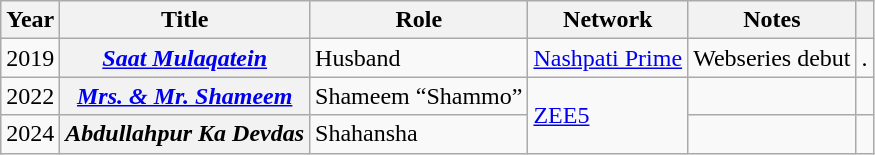<table class="wikitable sortable plainrowheaders">
<tr style="text-align:center;">
<th scope="col">Year</th>
<th scope="col">Title</th>
<th scope="col">Role</th>
<th scope="col">Network</th>
<th class="unsortable" scope="col">Notes</th>
<th></th>
</tr>
<tr>
<td>2019</td>
<th scope="row"><em><a href='#'>Saat Mulaqatein</a></em></th>
<td>Husband</td>
<td><a href='#'>Nashpati Prime</a></td>
<td>Webseries debut</td>
<td>.</td>
</tr>
<tr>
<td>2022</td>
<th scope="row"><em><a href='#'>Mrs. & Mr. Shameem</a></em></th>
<td>Shameem “Shammo”</td>
<td rowspan="2"><a href='#'>ZEE5</a></td>
<td></td>
<td></td>
</tr>
<tr>
<td>2024</td>
<th scope="row"><em>Abdullahpur Ka Devdas</em></th>
<td>Shahansha</td>
<td></td>
<td></td>
</tr>
</table>
